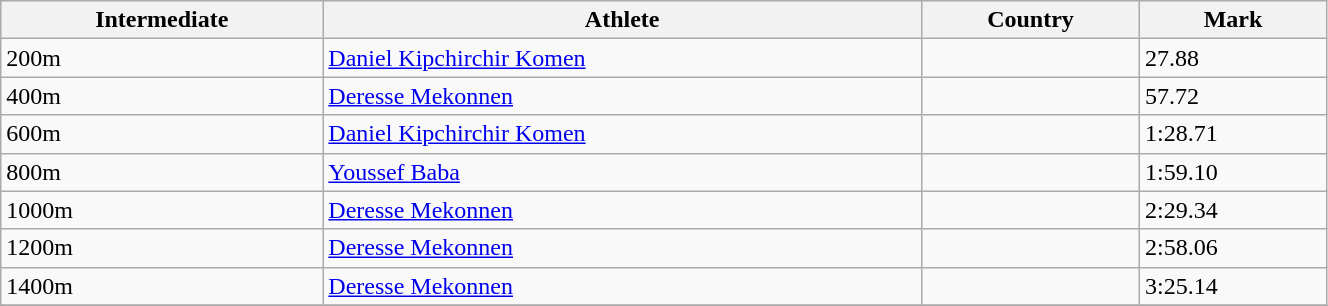<table class="wikitable" width=70%>
<tr>
<th>Intermediate</th>
<th>Athlete</th>
<th>Country</th>
<th>Mark</th>
</tr>
<tr>
<td>200m</td>
<td><a href='#'>Daniel Kipchirchir Komen</a></td>
<td></td>
<td>27.88</td>
</tr>
<tr>
<td>400m</td>
<td><a href='#'>Deresse Mekonnen</a></td>
<td></td>
<td>57.72</td>
</tr>
<tr>
<td>600m</td>
<td><a href='#'>Daniel Kipchirchir Komen</a></td>
<td></td>
<td>1:28.71</td>
</tr>
<tr>
<td>800m</td>
<td><a href='#'>Youssef Baba</a></td>
<td></td>
<td>1:59.10</td>
</tr>
<tr>
<td>1000m</td>
<td><a href='#'>Deresse Mekonnen</a></td>
<td></td>
<td>2:29.34</td>
</tr>
<tr>
<td>1200m</td>
<td><a href='#'>Deresse Mekonnen</a></td>
<td></td>
<td>2:58.06</td>
</tr>
<tr>
<td>1400m</td>
<td><a href='#'>Deresse Mekonnen</a></td>
<td></td>
<td>3:25.14</td>
</tr>
<tr>
</tr>
</table>
